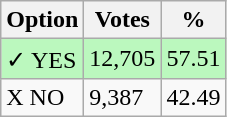<table class="wikitable">
<tr>
<th>Option</th>
<th>Votes</th>
<th>%</th>
</tr>
<tr>
<td style=background:#bbf8be>✓ YES</td>
<td style=background:#bbf8be>12,705</td>
<td style=background:#bbf8be>57.51</td>
</tr>
<tr>
<td>X NO</td>
<td>9,387</td>
<td>42.49</td>
</tr>
</table>
